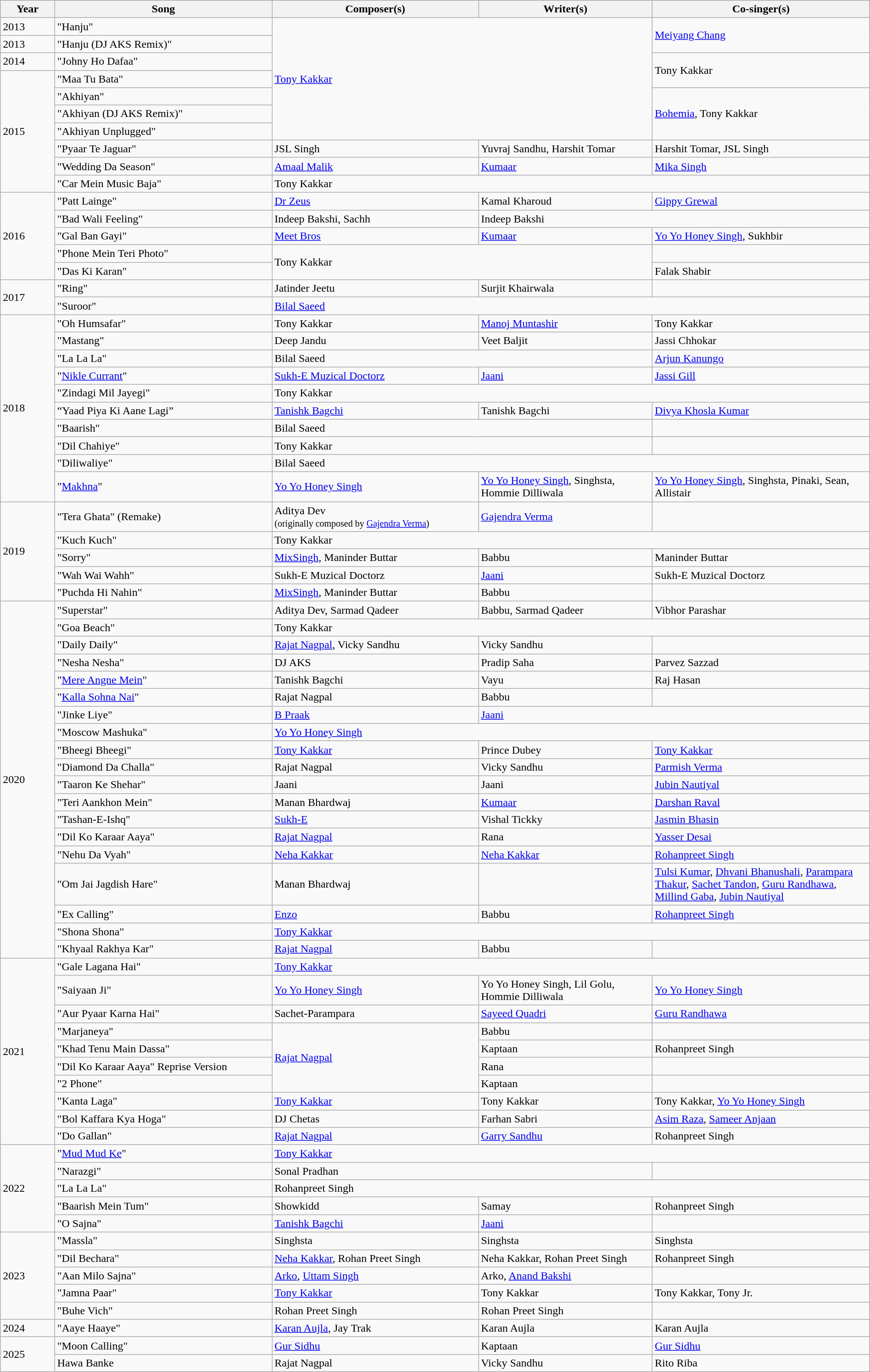<table class="wikitable plainrowheaders" width="100%">
<tr>
<th width="5%">Year</th>
<th width="20%">Song</th>
<th width="19%">Composer(s)</th>
<th width="16%">Writer(s)</th>
<th width="20%">Co-singer(s)</th>
</tr>
<tr>
<td>2013</td>
<td>"Hanju"</td>
<td colspan="2" rowspan="7"><a href='#'>Tony Kakkar</a></td>
<td rowspan="2"><a href='#'>Meiyang Chang</a></td>
</tr>
<tr>
<td>2013</td>
<td>"Hanju (DJ AKS Remix)"</td>
</tr>
<tr>
<td>2014</td>
<td>"Johny Ho Dafaa"</td>
<td rowspan="2">Tony Kakkar</td>
</tr>
<tr>
<td rowspan="7">2015</td>
<td>"Maa Tu Bata"</td>
</tr>
<tr>
<td>"Akhiyan"</td>
<td rowspan="3"><a href='#'>Bohemia</a>, Tony Kakkar</td>
</tr>
<tr>
<td>"Akhiyan (DJ AKS Remix)"</td>
</tr>
<tr>
<td>"Akhiyan Unplugged"</td>
</tr>
<tr>
<td>"Pyaar Te Jaguar"</td>
<td>JSL Singh</td>
<td>Yuvraj Sandhu, Harshit Tomar</td>
<td>Harshit Tomar, JSL Singh</td>
</tr>
<tr>
<td>"Wedding Da Season"</td>
<td><a href='#'>Amaal Malik</a></td>
<td><a href='#'>Kumaar</a></td>
<td><a href='#'>Mika Singh</a></td>
</tr>
<tr>
<td>"Car Mein Music Baja"</td>
<td colspan="3">Tony Kakkar</td>
</tr>
<tr>
<td rowspan="5">2016</td>
<td>"Patt Lainge"</td>
<td><a href='#'>Dr Zeus</a></td>
<td>Kamal Kharoud</td>
<td><a href='#'>Gippy Grewal</a></td>
</tr>
<tr>
<td>"Bad Wali Feeling"</td>
<td>Indeep Bakshi, Sachh</td>
<td colspan="2">Indeep Bakshi</td>
</tr>
<tr>
<td>"Gal Ban Gayi"</td>
<td><a href='#'>Meet Bros</a></td>
<td><a href='#'>Kumaar</a></td>
<td><a href='#'>Yo Yo Honey Singh</a>, Sukhbir</td>
</tr>
<tr>
<td>"Phone Mein Teri Photo"</td>
<td colspan="2" rowspan="2">Tony Kakkar</td>
<td></td>
</tr>
<tr>
<td>"Das Ki Karan"</td>
<td>Falak Shabir</td>
</tr>
<tr>
<td rowspan="2">2017</td>
<td>"Ring"</td>
<td>Jatinder Jeetu</td>
<td>Surjit Khairwala</td>
<td></td>
</tr>
<tr>
<td>"Suroor"</td>
<td colspan="3"><a href='#'>Bilal Saeed</a></td>
</tr>
<tr>
<td rowspan="10">2018</td>
<td>"Oh Humsafar"</td>
<td>Tony Kakkar</td>
<td><a href='#'>Manoj Muntashir</a></td>
<td>Tony Kakkar</td>
</tr>
<tr>
<td>"Mastang"</td>
<td>Deep Jandu</td>
<td>Veet Baljit</td>
<td>Jassi Chhokar</td>
</tr>
<tr>
<td>"La La La"</td>
<td colspan="2">Bilal Saeed</td>
<td><a href='#'>Arjun Kanungo</a></td>
</tr>
<tr>
<td>"<a href='#'>Nikle Currant</a>"</td>
<td><a href='#'>Sukh-E Muzical Doctorz</a></td>
<td><a href='#'>Jaani</a></td>
<td><a href='#'>Jassi Gill</a></td>
</tr>
<tr>
<td>"Zindagi Mil Jayegi"</td>
<td colspan="3">Tony Kakkar</td>
</tr>
<tr>
<td>“Yaad Piya Ki Aane Lagi”</td>
<td><a href='#'>Tanishk Bagchi</a></td>
<td>Tanishk Bagchi</td>
<td><a href='#'>Divya Khosla Kumar</a></td>
</tr>
<tr>
<td>"Baarish"</td>
<td colspan="2">Bilal Saeed</td>
<td></td>
</tr>
<tr>
<td>"Dil Chahiye"</td>
<td colspan="2">Tony Kakkar</td>
<td></td>
</tr>
<tr>
<td>"Diliwaliye"</td>
<td colspan="3">Bilal Saeed</td>
</tr>
<tr>
<td>"<a href='#'>Makhna</a>"</td>
<td><a href='#'>Yo Yo Honey Singh</a></td>
<td><a href='#'>Yo Yo Honey Singh</a>, Singhsta, Hommie Dilliwala</td>
<td><a href='#'>Yo Yo Honey Singh</a>, Singhsta, Pinaki, Sean, Allistair</td>
</tr>
<tr>
<td rowspan="5">2019</td>
<td>"Tera Ghata" (Remake)</td>
<td>Aditya Dev<br><small>(originally composed by <a href='#'>Gajendra Verma</a>)</small></td>
<td><a href='#'>Gajendra Verma</a></td>
<td></td>
</tr>
<tr>
<td>"Kuch Kuch"</td>
<td colspan="3">Tony Kakkar</td>
</tr>
<tr>
<td>"Sorry"</td>
<td><a href='#'>MixSingh</a>, Maninder Buttar</td>
<td>Babbu</td>
<td>Maninder Buttar</td>
</tr>
<tr>
<td>"Wah Wai Wahh"</td>
<td>Sukh-E Muzical Doctorz</td>
<td><a href='#'>Jaani</a></td>
<td>Sukh-E Muzical Doctorz</td>
</tr>
<tr>
<td>"Puchda Hi Nahin"</td>
<td><a href='#'>MixSingh</a>, Maninder Buttar</td>
<td>Babbu</td>
<td></td>
</tr>
<tr>
<td rowspan="19">2020</td>
<td>"Superstar"</td>
<td>Aditya Dev, Sarmad Qadeer</td>
<td>Babbu, Sarmad Qadeer</td>
<td>Vibhor Parashar</td>
</tr>
<tr>
<td>"Goa Beach"</td>
<td colspan="3">Tony Kakkar</td>
</tr>
<tr>
<td>"Daily Daily"</td>
<td><a href='#'>Rajat Nagpal</a>, Vicky Sandhu</td>
<td>Vicky Sandhu</td>
<td></td>
</tr>
<tr>
<td>"Nesha Nesha"</td>
<td>DJ AKS</td>
<td>Pradip Saha</td>
<td>Parvez Sazzad</td>
</tr>
<tr>
<td>"<a href='#'>Mere Angne Mein</a>"</td>
<td>Tanishk Bagchi</td>
<td>Vayu</td>
<td>Raj Hasan</td>
</tr>
<tr>
<td>"<a href='#'>Kalla Sohna Nai</a>"</td>
<td>Rajat Nagpal</td>
<td>Babbu</td>
<td></td>
</tr>
<tr>
<td>"Jinke Liye"</td>
<td><a href='#'>B Praak</a></td>
<td colspan="2"><a href='#'>Jaani</a></td>
</tr>
<tr>
<td>"Moscow Mashuka"</td>
<td colspan="3"><a href='#'>Yo Yo Honey Singh</a></td>
</tr>
<tr>
<td>"Bheegi Bheegi"</td>
<td><a href='#'>Tony Kakkar</a></td>
<td>Prince Dubey</td>
<td><a href='#'>Tony Kakkar</a></td>
</tr>
<tr>
<td>"Diamond Da Challa"</td>
<td>Rajat Nagpal</td>
<td>Vicky Sandhu</td>
<td><a href='#'>Parmish Verma</a></td>
</tr>
<tr>
<td>"Taaron Ke Shehar"</td>
<td>Jaani</td>
<td>Jaani</td>
<td><a href='#'>Jubin Nautiyal</a></td>
</tr>
<tr>
<td>"Teri Aankhon Mein"</td>
<td>Manan Bhardwaj</td>
<td><a href='#'>Kumaar</a></td>
<td><a href='#'>Darshan Raval</a></td>
</tr>
<tr>
<td>"Tashan-E-Ishq"</td>
<td><a href='#'>Sukh-E</a></td>
<td>Vishal Tickky</td>
<td><a href='#'>Jasmin Bhasin</a></td>
</tr>
<tr>
<td>"Dil Ko Karaar Aaya"</td>
<td><a href='#'>Rajat Nagpal</a></td>
<td>Rana</td>
<td><a href='#'>Yasser Desai</a></td>
</tr>
<tr>
<td>"Nehu Da Vyah"</td>
<td><a href='#'>Neha Kakkar</a></td>
<td><a href='#'>Neha Kakkar</a></td>
<td><a href='#'>Rohanpreet Singh</a></td>
</tr>
<tr>
<td>"Om Jai Jagdish Hare"</td>
<td>Manan Bhardwaj</td>
<td></td>
<td><a href='#'>Tulsi Kumar</a>, <a href='#'>Dhvani Bhanushali</a>, <a href='#'>Parampara Thakur</a>, <a href='#'>Sachet Tandon</a>, <a href='#'>Guru Randhawa</a>, <a href='#'>Millind Gaba</a>, <a href='#'>Jubin Nautiyal</a></td>
</tr>
<tr>
<td>"Ex Calling"</td>
<td><a href='#'>Enzo</a></td>
<td>Babbu</td>
<td><a href='#'>Rohanpreet Singh</a></td>
</tr>
<tr>
<td>"Shona Shona"</td>
<td colspan="3"><a href='#'>Tony Kakkar</a></td>
</tr>
<tr>
<td>"Khyaal Rakhya Kar"</td>
<td><a href='#'>Rajat Nagpal</a></td>
<td>Babbu</td>
<td></td>
</tr>
<tr>
<td rowspan="10">2021</td>
<td>"Gale Lagana Hai"</td>
<td colspan="3"><a href='#'>Tony Kakkar</a></td>
</tr>
<tr>
<td>"Saiyaan Ji"</td>
<td><a href='#'>Yo Yo Honey Singh</a></td>
<td>Yo Yo Honey Singh, Lil Golu, Hommie Dilliwala</td>
<td><a href='#'>Yo Yo Honey Singh</a></td>
</tr>
<tr>
<td>"Aur Pyaar Karna Hai"</td>
<td>Sachet-Parampara</td>
<td><a href='#'>Sayeed Quadri</a></td>
<td><a href='#'>Guru Randhawa</a></td>
</tr>
<tr>
<td>"Marjaneya"</td>
<td rowspan="4"><a href='#'>Rajat Nagpal</a></td>
<td>Babbu</td>
<td></td>
</tr>
<tr>
<td>"Khad Tenu Main Dassa"</td>
<td>Kaptaan</td>
<td>Rohanpreet Singh</td>
</tr>
<tr>
<td>"Dil Ko Karaar Aaya" Reprise Version</td>
<td>Rana</td>
<td></td>
</tr>
<tr>
<td>"2 Phone"</td>
<td>Kaptaan</td>
<td></td>
</tr>
<tr>
<td>"Kanta Laga"</td>
<td><a href='#'>Tony Kakkar</a></td>
<td>Tony Kakkar</td>
<td>Tony Kakkar, <a href='#'>Yo Yo Honey Singh</a></td>
</tr>
<tr>
<td>"Bol Kaffara Kya Hoga"</td>
<td>DJ Chetas</td>
<td>Farhan Sabri</td>
<td><a href='#'>Asim Raza</a>, <a href='#'>Sameer Anjaan</a></td>
</tr>
<tr>
<td>"Do Gallan"</td>
<td><a href='#'>Rajat Nagpal</a></td>
<td><a href='#'>Garry Sandhu</a></td>
<td>Rohanpreet Singh</td>
</tr>
<tr>
<td rowspan="5">2022</td>
<td>"<a href='#'>Mud Mud Ke</a>"</td>
<td colspan="3"><a href='#'>Tony Kakkar</a></td>
</tr>
<tr>
<td>"Narazgi"</td>
<td colspan="2">Sonal Pradhan</td>
<td></td>
</tr>
<tr>
<td>"La La La"</td>
<td colspan="3">Rohanpreet Singh</td>
</tr>
<tr>
<td>"Baarish Mein Tum"</td>
<td>Showkidd</td>
<td>Samay</td>
<td>Rohanpreet Singh</td>
</tr>
<tr>
<td>"O Sajna"</td>
<td><a href='#'>Tanishk Bagchi</a></td>
<td><a href='#'>Jaani</a></td>
<td></td>
</tr>
<tr>
<td rowspan="5">2023</td>
<td>"Massla"</td>
<td>Singhsta</td>
<td>Singhsta</td>
<td>Singhsta</td>
</tr>
<tr>
<td>"Dil Bechara"</td>
<td><a href='#'>Neha Kakkar</a>, Rohan Preet Singh</td>
<td>Neha Kakkar, Rohan Preet Singh</td>
<td>Rohanpreet Singh</td>
</tr>
<tr>
<td>"Aan Milo Sajna"</td>
<td><a href='#'>Arko</a>, <a href='#'>Uttam Singh</a></td>
<td>Arko, <a href='#'>Anand Bakshi</a></td>
<td></td>
</tr>
<tr>
<td>"Jamna Paar"</td>
<td><a href='#'>Tony Kakkar</a></td>
<td>Tony Kakkar</td>
<td>Tony Kakkar, Tony Jr.</td>
</tr>
<tr>
<td>"Buhe Vich"</td>
<td>Rohan Preet Singh</td>
<td>Rohan Preet Singh</td>
<td></td>
</tr>
<tr>
<td>2024</td>
<td>"Aaye Haaye"</td>
<td><a href='#'>Karan Aujla</a>, Jay Trak</td>
<td>Karan Aujla</td>
<td>Karan Aujla</td>
</tr>
<tr>
<td rowspan="2">2025</td>
<td>"Moon Calling"</td>
<td><a href='#'>Gur Sidhu</a></td>
<td>Kaptaan</td>
<td><a href='#'>Gur Sidhu</a></td>
</tr>
<tr>
<td>Hawa Banke</td>
<td>Rajat Nagpal</td>
<td>Vicky Sandhu</td>
<td>Rito Riba</td>
</tr>
</table>
